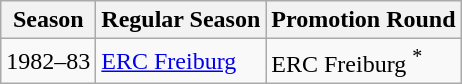<table class="wikitable">
<tr>
<th>Season</th>
<th>Regular Season</th>
<th>Promotion Round</th>
</tr>
<tr>
<td>1982–83</td>
<td><a href='#'>ERC Freiburg</a></td>
<td>ERC Freiburg <sup>*</sup></td>
</tr>
</table>
